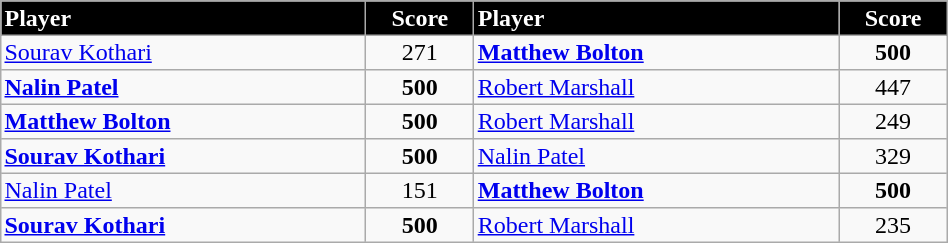<table border="2" cellpadding="2" cellspacing="0" style="margin: 0; background: #f9f9f9; border: 1px #aaa solid; border-collapse: collapse; font-size: 100%;" width=50%>
<tr>
<th bgcolor="000000" style="color:white; text-align:left" width=20%>Player</th>
<th bgcolor="000000" style="color:white; text-align:center" width=5%>Score</th>
<th bgcolor="000000" style="color:white; text-align:left" width=20%>Player</th>
<th bgcolor="000000" style="color:white; text-align:center" width= 5%>Score</th>
</tr>
<tr>
<td style="text-align:left"> <a href='#'>Sourav Kothari</a></td>
<td style="text-align:center">271</td>
<td style="text-align:left"> <strong><a href='#'>Matthew Bolton</a></strong></td>
<td style="text-align:center"><strong>500</strong></td>
</tr>
<tr>
<td style="text-align:left"> <strong><a href='#'>Nalin Patel</a></strong></td>
<td style="text-align:center"><strong>500</strong></td>
<td style="text-align:left"> <a href='#'>Robert Marshall</a></td>
<td style="text-align:center">447</td>
</tr>
<tr>
<td style="text-align:left"> <strong><a href='#'>Matthew Bolton</a> </strong></td>
<td style="text-align:center"><strong>500</strong></td>
<td style="text-align:left"> <a href='#'>Robert Marshall</a></td>
<td style="text-align:center">249</td>
</tr>
<tr>
<td style="text-align:left"> <strong><a href='#'>Sourav Kothari</a> </strong></td>
<td style="text-align:center"><strong>500</strong></td>
<td style="text-align:left"> <a href='#'>Nalin Patel</a></td>
<td style="text-align:center">329</td>
</tr>
<tr>
<td style="text-align:left"> <a href='#'>Nalin Patel</a></td>
<td style="text-align:center">151</td>
<td style="text-align:left"> <strong><a href='#'>Matthew Bolton</a></strong></td>
<td style="text-align:center"><strong>500</strong></td>
</tr>
<tr>
<td style="text-align:left"> <strong><a href='#'>Sourav Kothari</a></strong></td>
<td style="text-align:center"><strong>500</strong></td>
<td style="text-align:left"> <a href='#'>Robert Marshall</a></td>
<td style="text-align:center">235</td>
</tr>
</table>
